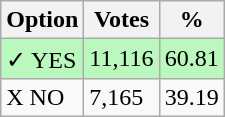<table class="wikitable">
<tr>
<th>Option</th>
<th>Votes</th>
<th>%</th>
</tr>
<tr>
<td style=background:#bbf8be>✓ YES</td>
<td style=background:#bbf8be>11,116</td>
<td style=background:#bbf8be>60.81</td>
</tr>
<tr>
<td>X NO</td>
<td>7,165</td>
<td>39.19</td>
</tr>
</table>
